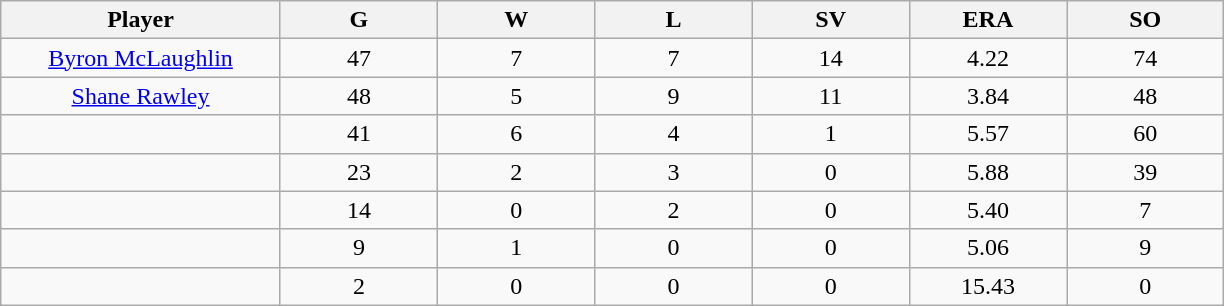<table class="wikitable sortable">
<tr>
<th bgcolor="#DDDDFF" width="16%">Player</th>
<th bgcolor="#DDDDFF" width="9%">G</th>
<th bgcolor="#DDDDFF" width="9%">W</th>
<th bgcolor="#DDDDFF" width="9%">L</th>
<th bgcolor="#DDDDFF" width="9%">SV</th>
<th bgcolor="#DDDDFF" width="9%">ERA</th>
<th bgcolor="#DDDDFF" width="9%">SO</th>
</tr>
<tr align="center">
<td><a href='#'>Byron McLaughlin</a></td>
<td>47</td>
<td>7</td>
<td>7</td>
<td>14</td>
<td>4.22</td>
<td>74</td>
</tr>
<tr align=center>
<td><a href='#'>Shane Rawley</a></td>
<td>48</td>
<td>5</td>
<td>9</td>
<td>11</td>
<td>3.84</td>
<td>48</td>
</tr>
<tr align=center>
<td></td>
<td>41</td>
<td>6</td>
<td>4</td>
<td>1</td>
<td>5.57</td>
<td>60</td>
</tr>
<tr align="center">
<td></td>
<td>23</td>
<td>2</td>
<td>3</td>
<td>0</td>
<td>5.88</td>
<td>39</td>
</tr>
<tr align="center">
<td></td>
<td>14</td>
<td>0</td>
<td>2</td>
<td>0</td>
<td>5.40</td>
<td>7</td>
</tr>
<tr align="center">
<td></td>
<td>9</td>
<td>1</td>
<td>0</td>
<td>0</td>
<td>5.06</td>
<td>9</td>
</tr>
<tr align="center">
<td></td>
<td>2</td>
<td>0</td>
<td>0</td>
<td>0</td>
<td>15.43</td>
<td>0</td>
</tr>
</table>
